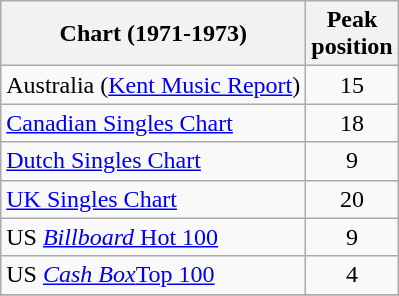<table class="wikitable sortable">
<tr>
<th>Chart (1971-1973)</th>
<th>Peak<br>position</th>
</tr>
<tr>
<td>Australia (<a href='#'>Kent Music Report</a>)</td>
<td align="center">15</td>
</tr>
<tr>
<td><a href='#'>Canadian Singles Chart</a></td>
<td align="center">18</td>
</tr>
<tr>
<td><a href='#'>Dutch Singles Chart</a></td>
<td align="center">9</td>
</tr>
<tr>
<td><a href='#'>UK Singles Chart</a></td>
<td align="center">20</td>
</tr>
<tr>
<td>US <a href='#'><em>Billboard</em> Hot 100</a></td>
<td align="center">9</td>
</tr>
<tr>
<td>US <a href='#'><em>Cash Box</em>Top 100</a></td>
<td align="center">4</td>
</tr>
<tr>
</tr>
</table>
